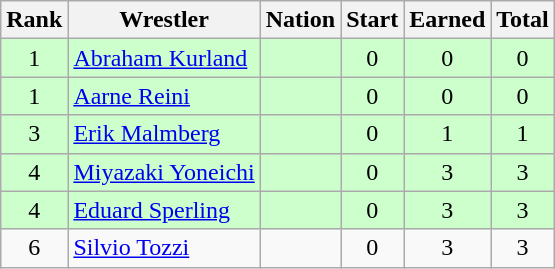<table class="wikitable sortable" style="text-align:center;">
<tr>
<th>Rank</th>
<th>Wrestler</th>
<th>Nation</th>
<th>Start</th>
<th>Earned</th>
<th>Total</th>
</tr>
<tr style="background:#cfc;">
<td>1</td>
<td align=left><a href='#'>Abraham Kurland</a></td>
<td align=left></td>
<td>0</td>
<td>0</td>
<td>0</td>
</tr>
<tr style="background:#cfc;">
<td>1</td>
<td align=left><a href='#'>Aarne Reini</a></td>
<td align=left></td>
<td>0</td>
<td>0</td>
<td>0</td>
</tr>
<tr style="background:#cfc;">
<td>3</td>
<td align=left><a href='#'>Erik Malmberg</a></td>
<td align=left></td>
<td>0</td>
<td>1</td>
<td>1</td>
</tr>
<tr style="background:#cfc;">
<td>4</td>
<td align=left><a href='#'>Miyazaki Yoneichi</a></td>
<td align=left></td>
<td>0</td>
<td>3</td>
<td>3</td>
</tr>
<tr style="background:#cfc;">
<td>4</td>
<td align=left><a href='#'>Eduard Sperling</a></td>
<td align=left></td>
<td>0</td>
<td>3</td>
<td>3</td>
</tr>
<tr>
<td>6</td>
<td align=left><a href='#'>Silvio Tozzi</a></td>
<td align=left></td>
<td>0</td>
<td>3</td>
<td>3</td>
</tr>
</table>
